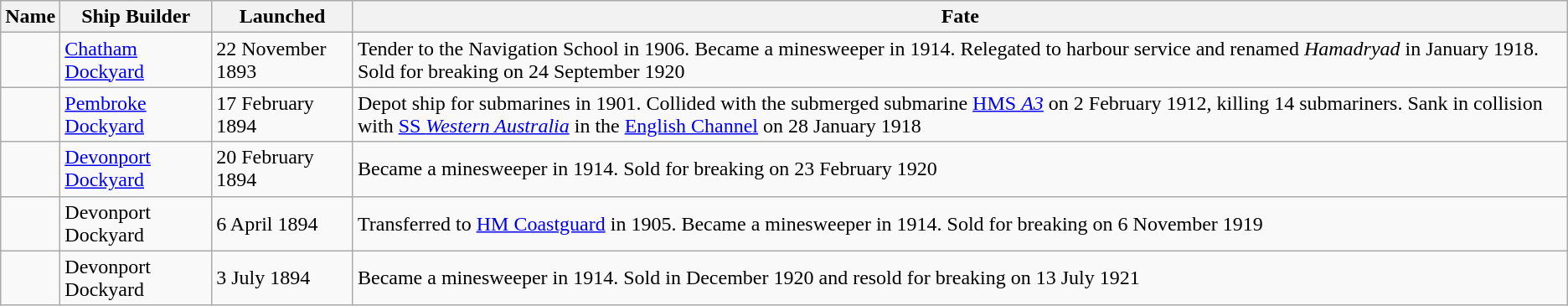<table class="wikitable" style="text-align:left">
<tr>
<th>Name</th>
<th>Ship Builder</th>
<th>Launched</th>
<th>Fate</th>
</tr>
<tr>
<td></td>
<td><a href='#'>Chatham Dockyard</a></td>
<td>22 November 1893</td>
<td>Tender to the Navigation School in 1906.  Became a minesweeper in 1914. Relegated to harbour service and renamed <em>Hamadryad</em> in January 1918. Sold for breaking on 24 September 1920</td>
</tr>
<tr>
<td></td>
<td><a href='#'>Pembroke Dockyard</a></td>
<td>17 February 1894</td>
<td>Depot ship for submarines in 1901. Collided with the submerged submarine <a href='#'>HMS <em>A3</em></a> on 2 February 1912, killing 14 submariners. Sank in collision with <a href='#'>SS <em>Western Australia</em></a> in the <a href='#'>English Channel</a> on 28 January 1918</td>
</tr>
<tr>
<td></td>
<td><a href='#'>Devonport Dockyard</a></td>
<td>20 February 1894</td>
<td>Became a minesweeper in 1914. Sold for breaking on 23 February 1920</td>
</tr>
<tr>
<td></td>
<td>Devonport Dockyard</td>
<td>6 April 1894</td>
<td>Transferred to <a href='#'>HM Coastguard</a> in 1905. Became a minesweeper in 1914. Sold for breaking on 6 November 1919</td>
</tr>
<tr>
<td></td>
<td>Devonport Dockyard</td>
<td>3 July 1894</td>
<td>Became a minesweeper in 1914. Sold in December 1920 and resold for breaking on 13 July 1921</td>
</tr>
</table>
